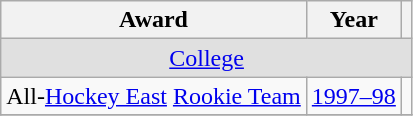<table class="wikitable">
<tr>
<th>Award</th>
<th>Year</th>
<th></th>
</tr>
<tr ALIGN="center" bgcolor="#e0e0e0">
<td colspan="3"><a href='#'>College</a></td>
</tr>
<tr>
<td>All-<a href='#'>Hockey East</a> <a href='#'>Rookie Team</a></td>
<td><a href='#'>1997–98</a></td>
<td></td>
</tr>
<tr>
</tr>
</table>
